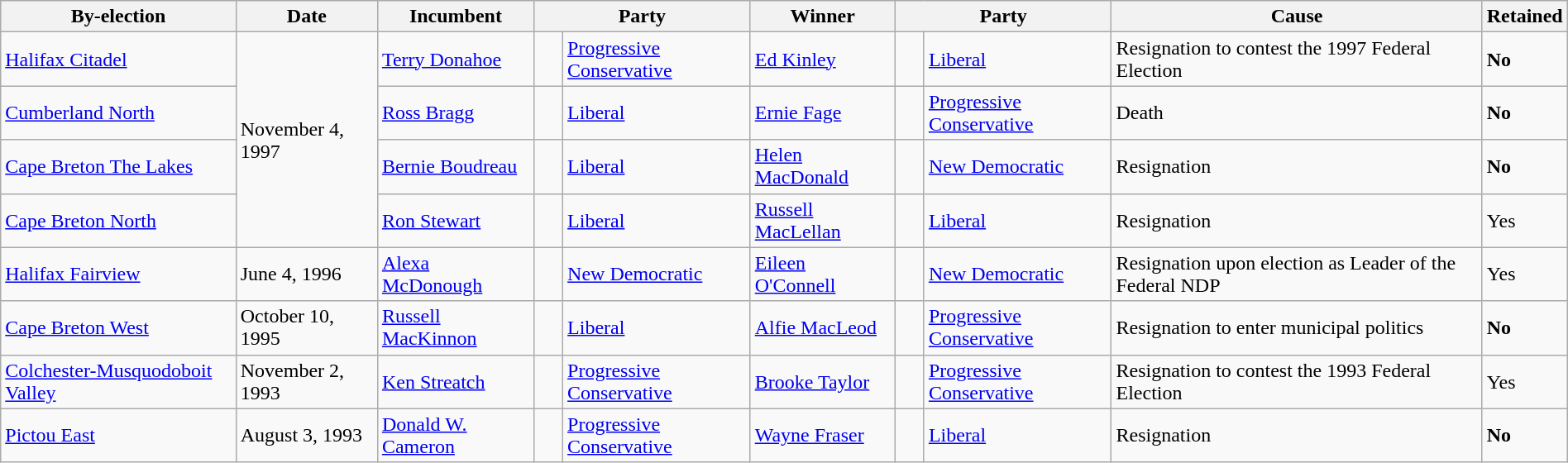<table class=wikitable style="width:100%">
<tr>
<th>By-election</th>
<th>Date</th>
<th>Incumbent</th>
<th colspan=2>Party</th>
<th>Winner</th>
<th colspan=2>Party</th>
<th>Cause</th>
<th>Retained</th>
</tr>
<tr>
<td><a href='#'>Halifax Citadel</a></td>
<td rowspan="4">November 4, 1997</td>
<td><a href='#'>Terry Donahoe</a></td>
<td>    </td>
<td><a href='#'>Progressive Conservative</a></td>
<td><a href='#'>Ed Kinley</a></td>
<td>    </td>
<td><a href='#'>Liberal</a></td>
<td>Resignation to contest the 1997 Federal Election</td>
<td><strong>No</strong></td>
</tr>
<tr>
<td><a href='#'>Cumberland North</a></td>
<td><a href='#'>Ross Bragg</a></td>
<td>    </td>
<td><a href='#'>Liberal</a></td>
<td><a href='#'>Ernie Fage</a></td>
<td>    </td>
<td><a href='#'>Progressive Conservative</a></td>
<td>Death</td>
<td><strong>No</strong></td>
</tr>
<tr>
<td><a href='#'>Cape Breton The Lakes</a></td>
<td><a href='#'>Bernie Boudreau</a></td>
<td>    </td>
<td><a href='#'>Liberal</a></td>
<td><a href='#'>Helen MacDonald</a></td>
<td>    </td>
<td><a href='#'>New Democratic</a></td>
<td>Resignation</td>
<td><strong>No</strong></td>
</tr>
<tr>
<td><a href='#'>Cape Breton North</a></td>
<td><a href='#'>Ron Stewart</a></td>
<td>    </td>
<td><a href='#'>Liberal</a></td>
<td><a href='#'>Russell MacLellan</a></td>
<td>    </td>
<td><a href='#'>Liberal</a></td>
<td>Resignation</td>
<td>Yes</td>
</tr>
<tr>
<td><a href='#'>Halifax Fairview</a></td>
<td>June 4, 1996</td>
<td><a href='#'>Alexa McDonough</a></td>
<td>    </td>
<td><a href='#'>New Democratic</a></td>
<td><a href='#'>Eileen O'Connell</a></td>
<td>    </td>
<td><a href='#'>New Democratic</a></td>
<td>Resignation upon election as Leader of the Federal NDP</td>
<td>Yes</td>
</tr>
<tr>
<td><a href='#'>Cape Breton West</a></td>
<td>October 10, 1995</td>
<td><a href='#'>Russell MacKinnon</a></td>
<td>    </td>
<td><a href='#'>Liberal</a></td>
<td><a href='#'>Alfie MacLeod</a></td>
<td>    </td>
<td><a href='#'>Progressive Conservative</a></td>
<td>Resignation to enter municipal politics</td>
<td><strong>No</strong></td>
</tr>
<tr>
<td><a href='#'>Colchester-Musquodoboit Valley</a></td>
<td>November 2, 1993</td>
<td><a href='#'>Ken Streatch</a></td>
<td>    </td>
<td><a href='#'>Progressive Conservative</a></td>
<td><a href='#'>Brooke Taylor</a></td>
<td>    </td>
<td><a href='#'>Progressive Conservative</a></td>
<td>Resignation to contest the 1993 Federal Election</td>
<td>Yes</td>
</tr>
<tr>
<td><a href='#'>Pictou East</a></td>
<td>August 3, 1993</td>
<td><a href='#'>Donald W. Cameron</a></td>
<td>    </td>
<td><a href='#'>Progressive Conservative</a></td>
<td><a href='#'>Wayne Fraser</a></td>
<td>    </td>
<td><a href='#'>Liberal</a></td>
<td>Resignation</td>
<td><strong>No</strong></td>
</tr>
</table>
